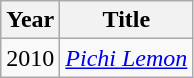<table class="wikitable">
<tr>
<th>Year</th>
<th>Title</th>
</tr>
<tr>
<td>2010</td>
<td><em><a href='#'>Pichi Lemon</a></em></td>
</tr>
</table>
